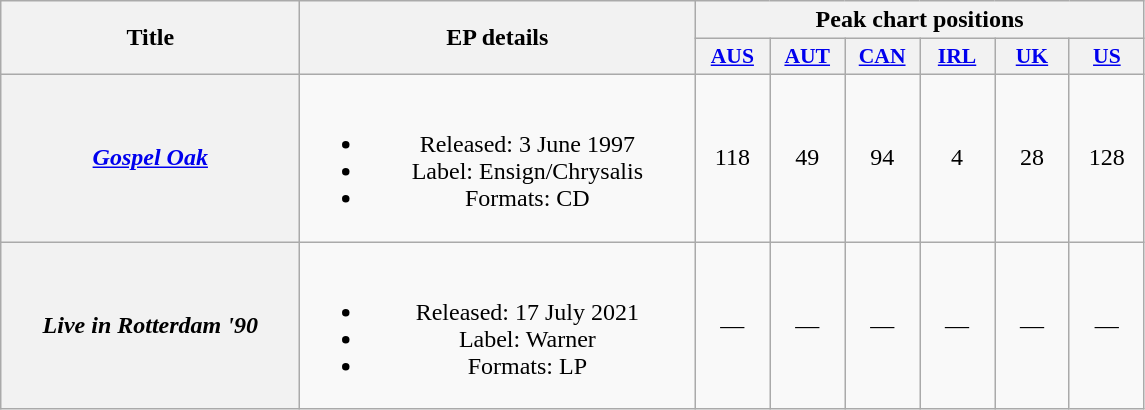<table class="wikitable plainrowheaders" style="text-align:center;" border="1">
<tr>
<th scope="col" rowspan="2" style="width:12em;">Title</th>
<th scope="col" rowspan="2" style="width:16em;">EP details</th>
<th scope="col" colspan="6">Peak chart positions</th>
</tr>
<tr>
<th scope="col" style="width:3em;font-size:90%;"><a href='#'>AUS</a><br></th>
<th scope="col" style="width:3em;font-size:90%;"><a href='#'>AUT</a><br></th>
<th scope="col" style="width:3em;font-size:90%;"><a href='#'>CAN</a><br></th>
<th scope="col" style="width:3em;font-size:90%;"><a href='#'>IRL</a><br></th>
<th scope="col" style="width:3em;font-size:90%;"><a href='#'>UK</a><br></th>
<th scope="col" style="width:3em;font-size:90%;"><a href='#'>US</a><br></th>
</tr>
<tr>
<th scope="row"><em><a href='#'>Gospel Oak</a></em></th>
<td><br><ul><li>Released: 3 June 1997</li><li>Label: Ensign/Chrysalis</li><li>Formats: CD</li></ul></td>
<td>118</td>
<td>49</td>
<td>94</td>
<td>4</td>
<td>28</td>
<td>128</td>
</tr>
<tr>
<th scope="row"><em>Live in Rotterdam '90</em></th>
<td><br><ul><li>Released: 17 July 2021</li><li>Label: Warner</li><li>Formats: LP</li></ul></td>
<td>—</td>
<td>—</td>
<td>—</td>
<td>—</td>
<td>—</td>
<td>—</td>
</tr>
</table>
